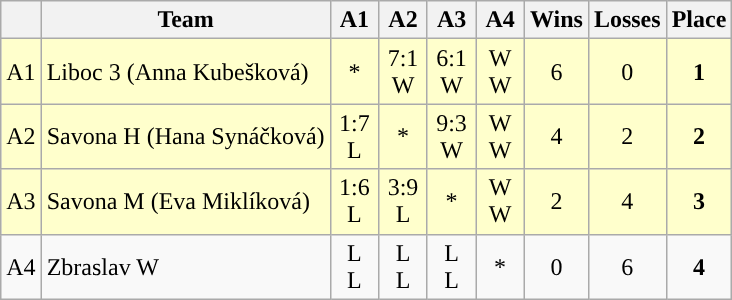<table class="wikitable" style="text-align:center;">
<tr>
<th></th>
<th>Team</th>
<th width="25">A1</th>
<th width="25">A2</th>
<th width="25">A3</th>
<th width="25">A4</th>
<th width="20">Wins</th>
<th width="20">Losses</th>
<th>Place</th>
</tr>
<tr bgcolor=#ffc>
<td>A1</td>
<td align=left>Liboc 3 (Anna Kubešková)</td>
<td>*</td>
<td>7:1<br>   W</td>
<td>6:1<br>   W</td>
<td>W<br>   W</td>
<td>6</td>
<td>0</td>
<td><strong>1</strong></td>
</tr>
<tr bgcolor=#ffc>
<td>A2</td>
<td align=left>Savona H (Hana Synáčková)</td>
<td>1:7<br>   L</td>
<td>*</td>
<td>9:3<br>   W</td>
<td>W<br>   W</td>
<td>4</td>
<td>2</td>
<td><strong>2</strong></td>
</tr>
<tr bgcolor=#ffc>
<td>A3</td>
<td align=left>Savona M (Eva Miklíková)</td>
<td>1:6<br>   L</td>
<td>3:9<br>   L</td>
<td>*</td>
<td>W<br>   W</td>
<td>2</td>
<td>4</td>
<td><strong>3</strong></td>
</tr>
<tr>
<td>A4</td>
<td align=left>Zbraslav W</td>
<td>L<br>   L</td>
<td>L<br>   L</td>
<td>L<br>   L</td>
<td>*</td>
<td>0</td>
<td>6</td>
<td><strong>4</strong></td>
</tr>
</table>
